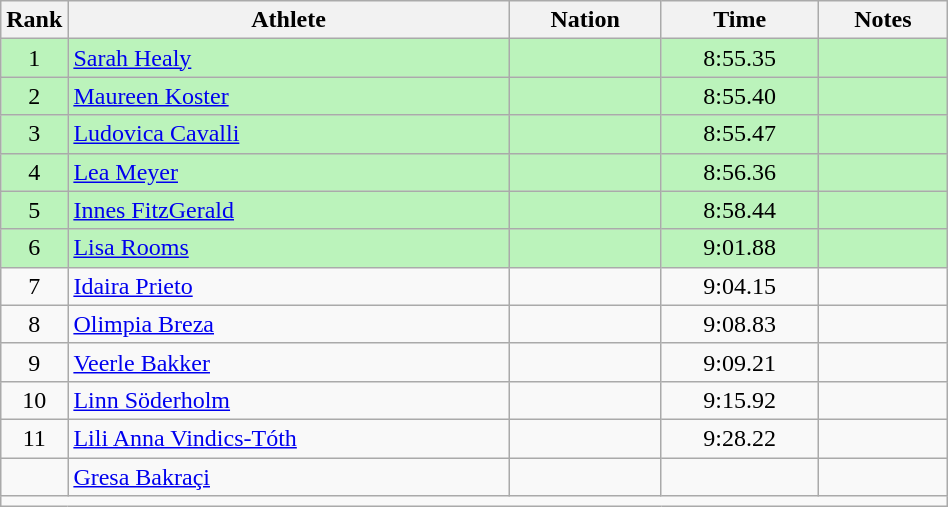<table class="wikitable sortable" style="text-align:center;width: 50%;">
<tr>
<th scope="col" style="width: 10px;">Rank</th>
<th scope="col">Athlete</th>
<th scope="col">Nation</th>
<th scope="col">Time</th>
<th scope="col">Notes</th>
</tr>
<tr bgcolor=bbf3bb>
<td>1</td>
<td align=left><a href='#'>Sarah Healy</a></td>
<td align=left></td>
<td>8:55.35</td>
<td></td>
</tr>
<tr bgcolor=bbf3bb>
<td>2</td>
<td align=left><a href='#'>Maureen Koster</a></td>
<td align=left></td>
<td>8:55.40</td>
<td></td>
</tr>
<tr bgcolor=bbf3bb>
<td>3</td>
<td align=left><a href='#'>Ludovica Cavalli</a></td>
<td align=left></td>
<td>8:55.47</td>
<td></td>
</tr>
<tr bgcolor=bbf3bb>
<td>4</td>
<td align=left><a href='#'>Lea Meyer</a></td>
<td align=left></td>
<td>8:56.36</td>
<td></td>
</tr>
<tr bgcolor=bbf3bb>
<td>5</td>
<td align=left><a href='#'>Innes FitzGerald</a></td>
<td align=left></td>
<td>8:58.44</td>
<td></td>
</tr>
<tr bgcolor=bbf3bb>
<td>6</td>
<td align=left><a href='#'>Lisa Rooms</a></td>
<td align=left></td>
<td>9:01.88</td>
<td></td>
</tr>
<tr>
<td>7</td>
<td align=left><a href='#'>Idaira Prieto</a></td>
<td align=left></td>
<td>9:04.15</td>
<td></td>
</tr>
<tr>
<td>8</td>
<td align=left><a href='#'>Olimpia Breza</a></td>
<td align=left></td>
<td>9:08.83</td>
<td></td>
</tr>
<tr>
<td>9</td>
<td align=left><a href='#'>Veerle Bakker</a></td>
<td align=left></td>
<td>9:09.21</td>
<td></td>
</tr>
<tr>
<td>10</td>
<td align=left><a href='#'>Linn Söderholm</a></td>
<td align=left></td>
<td>9:15.92</td>
<td></td>
</tr>
<tr>
<td>11</td>
<td align=left><a href='#'>Lili Anna Vindics-Tóth</a></td>
<td align=left></td>
<td>9:28.22</td>
<td></td>
</tr>
<tr>
<td></td>
<td align=left><a href='#'>Gresa Bakraçi</a></td>
<td align=left></td>
<td></td>
<td></td>
</tr>
<tr class="sortbottom">
<td colspan="5"></td>
</tr>
</table>
